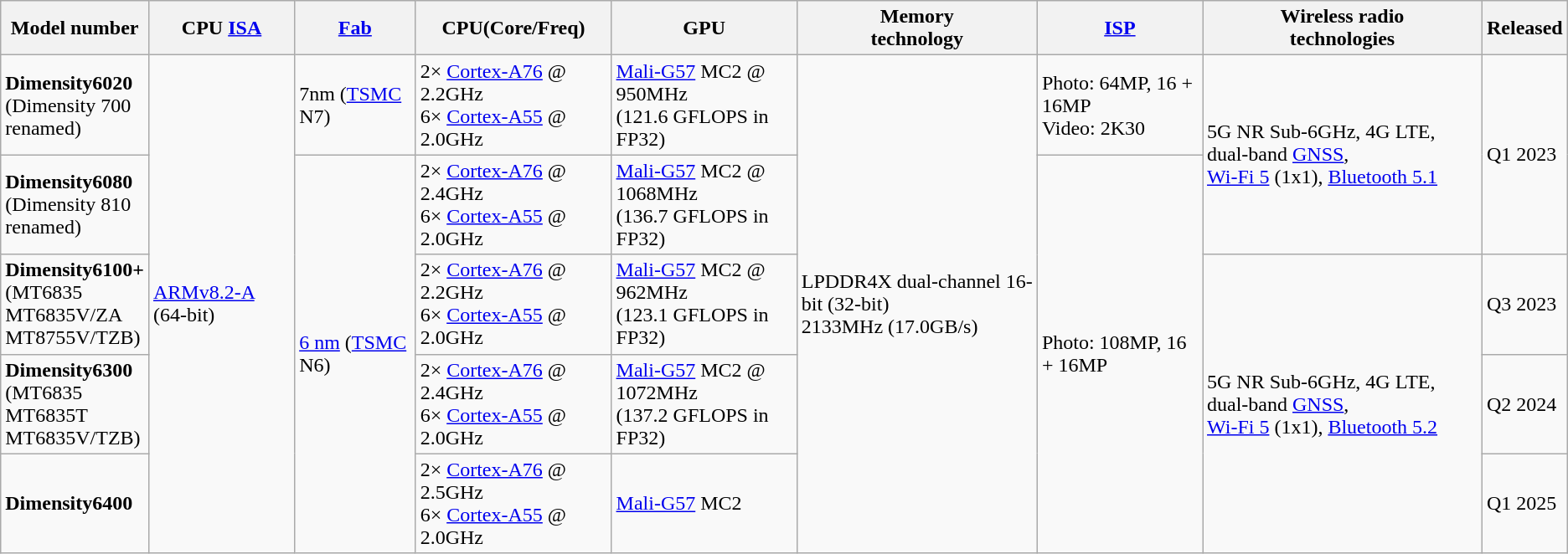<table class="wikitable">
<tr>
<th>Model number</th>
<th>CPU <a href='#'>ISA</a></th>
<th><a href='#'>Fab</a></th>
<th>CPU(Core/Freq)</th>
<th>GPU</th>
<th>Memory <br>technology</th>
<th><a href='#'>ISP</a></th>
<th>Wireless radio <br>technologies</th>
<th>Released</th>
</tr>
<tr>
<td><b>Dimensity6020</b><br>(Dimensity 700 <br>renamed)</td>
<td rowspan=5><a href='#'>ARMv8.2-A</a> (64-bit)</td>
<td>7nm (<a href='#'>TSMC</a> N7)</td>
<td>2× <a href='#'>Cortex-A76</a> @ 2.2GHz<br>6× <a href='#'>Cortex-A55</a> @ 2.0GHz</td>
<td><a href='#'>Mali-G57</a> MC2 @ 950MHz<br>(121.6 GFLOPS in FP32)</td>
<td rowspan=5>LPDDR4X dual-channel 16-bit (32-bit)<br>2133MHz (17.0GB/s)</td>
<td>Photo: 64MP, 16 + 16MP<br>Video: 2K30</td>
<td rowspan=2>5G NR Sub-6GHz, 4G LTE, dual-band <a href='#'>GNSS</a>, <br><a href='#'>Wi-Fi 5</a> (1x1), <a href='#'>Bluetooth 5.1</a></td>
<td rowspan=2>Q1 2023</td>
</tr>
<tr>
<td><b>Dimensity6080</b><br>(Dimensity 810 <br>renamed)</td>
<td rowspan=4><a href='#'>6 nm</a> (<a href='#'>TSMC</a> N6)</td>
<td>2× <a href='#'>Cortex-A76</a> @ 2.4GHz<br>6× <a href='#'>Cortex-A55</a> @ 2.0GHz</td>
<td><a href='#'>Mali-G57</a> MC2 @ 1068MHz<br>(136.7 GFLOPS in FP32)</td>
<td rowspan=4>Photo: 108MP, 16 + 16MP</td>
</tr>
<tr>
<td><b>Dimensity6100+</b><br>(MT6835 <br>MT6835V/ZA <br>MT8755V/TZB)</td>
<td>2× <a href='#'>Cortex-A76</a> @ 2.2GHz<br>6× <a href='#'>Cortex-A55</a> @ 2.0GHz</td>
<td><a href='#'>Mali-G57</a> MC2 @ 962MHz<br>(123.1 GFLOPS in FP32)</td>
<td rowspan=3>5G NR Sub-6GHz, 4G LTE, dual-band <a href='#'>GNSS</a>, <br><a href='#'>Wi-Fi 5</a> (1x1), <a href='#'>Bluetooth 5.2</a></td>
<td>Q3 2023</td>
</tr>
<tr>
<td><b>Dimensity6300</b><br>(MT6835 <br>MT6835T <br>MT6835V/TZB)</td>
<td>2× <a href='#'>Cortex-A76</a> @ 2.4GHz<br>6× <a href='#'>Cortex-A55</a> @ 2.0GHz</td>
<td><a href='#'>Mali-G57</a> MC2 @ 1072MHz<br>(137.2 GFLOPS in FP32)</td>
<td>Q2 2024</td>
</tr>
<tr>
<td><b>Dimensity6400</b><br></td>
<td>2× <a href='#'>Cortex-A76</a> @ 2.5GHz<br>6× <a href='#'>Cortex-A55</a> @ 2.0GHz</td>
<td><a href='#'>Mali-G57</a> MC2</td>
<td>Q1 2025</td>
</tr>
</table>
